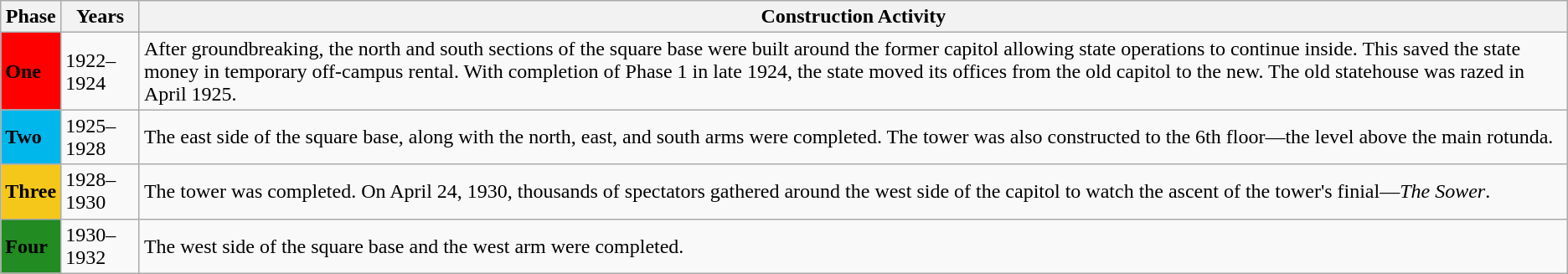<table class="wikitable">
<tr>
<th>Phase</th>
<th>Years</th>
<th>Construction Activity</th>
</tr>
<tr>
<td style="background: #FF0000; color: black;"><strong>One</strong></td>
<td color: black;">1922–1924</td>
<td color: black;">After groundbreaking, the north and south sections of the square base were built around the former capitol allowing state operations to continue inside. This saved the state money in temporary off-campus rental. With completion of Phase 1 in late 1924, the state moved its offices from the old capitol to the new. The old statehouse was razed in April 1925.</td>
</tr>
<tr>
<td style="background: #00B7EB; color: black;"><strong>Two</strong></td>
<td color: black;">1925–1928</td>
<td color: black;">The east side of the square base, along with the north, east, and south arms were completed. The tower was also constructed to the 6th floor—the level above the main rotunda.</td>
</tr>
<tr>
<td style="background: #F5C71A; color: black;"><strong>Three</strong></td>
<td color: black;">1928–1930</td>
<td color: black;">The tower was completed. On April 24, 1930, thousands of spectators gathered around the west side of the capitol to watch the ascent of the tower's finial—<em>The Sower</em>.</td>
</tr>
<tr>
<td style="background: #228B22; color: black;"><strong>Four</strong></td>
<td color: black;">1930–1932</td>
<td color: black;">The west side of the square base and the west arm were completed.</td>
</tr>
</table>
